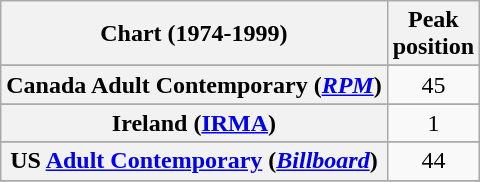<table class="wikitable sortable plainrowheaders">
<tr>
<th>Chart (1974-1999)</th>
<th>Peak<br>position</th>
</tr>
<tr>
</tr>
<tr>
</tr>
<tr>
<th scope="row">Canada Adult Contemporary (<em><a href='#'>RPM</a></em>)</th>
<td style="text-align:center;">45</td>
</tr>
<tr>
</tr>
<tr>
<th scope="row">Ireland (<a href='#'>IRMA</a>)</th>
<td style="text-align:center;">1</td>
</tr>
<tr>
</tr>
<tr>
</tr>
<tr>
<th scope="row">US <a href='#'>Adult Contemporary</a> (<em><a href='#'>Billboard</a></em>)</th>
<td style="text-align:center;">44</td>
</tr>
<tr>
</tr>
</table>
